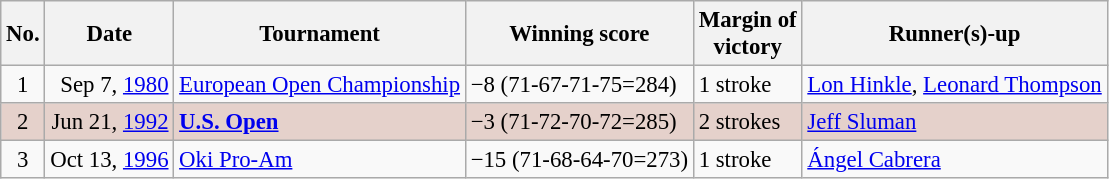<table class="wikitable" style="font-size:95%;">
<tr>
<th>No.</th>
<th>Date</th>
<th>Tournament</th>
<th>Winning score</th>
<th>Margin of<br>victory</th>
<th>Runner(s)-up</th>
</tr>
<tr>
<td align=center>1</td>
<td align=right>Sep 7, <a href='#'>1980</a></td>
<td><a href='#'>European Open Championship</a></td>
<td>−8 (71-67-71-75=284)</td>
<td>1 stroke</td>
<td> <a href='#'>Lon Hinkle</a>,  <a href='#'>Leonard Thompson</a></td>
</tr>
<tr style="background:#e5d1cb;">
<td align=center>2</td>
<td align=right>Jun 21, <a href='#'>1992</a></td>
<td><strong><a href='#'>U.S. Open</a></strong></td>
<td>−3 (71-72-70-72=285)</td>
<td>2 strokes</td>
<td> <a href='#'>Jeff Sluman</a></td>
</tr>
<tr>
<td align=center>3</td>
<td align=right>Oct 13, <a href='#'>1996</a></td>
<td><a href='#'>Oki Pro-Am</a></td>
<td>−15 (71-68-64-70=273)</td>
<td>1 stroke</td>
<td> <a href='#'>Ángel Cabrera</a></td>
</tr>
</table>
